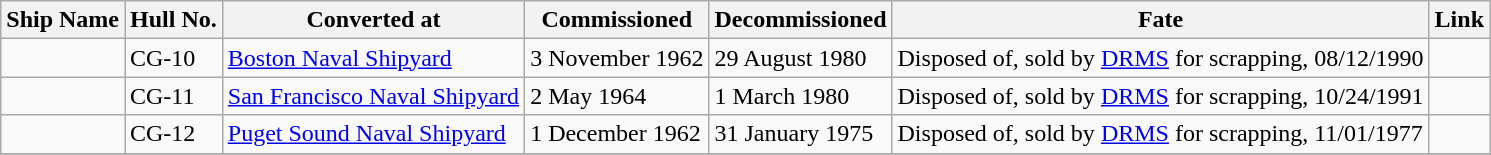<table class="sortable wikitable">
<tr>
<th>Ship Name</th>
<th>Hull No.</th>
<th>Converted at</th>
<th>Commissioned</th>
<th>Decommissioned</th>
<th>Fate</th>
<th>Link</th>
</tr>
<tr>
<td></td>
<td>CG-10</td>
<td><a href='#'>Boston Naval Shipyard</a></td>
<td>3 November 1962</td>
<td>29 August 1980</td>
<td>Disposed of, sold by <a href='#'>DRMS</a> for scrapping, 08/12/1990</td>
<td> </td>
</tr>
<tr>
<td></td>
<td>CG-11</td>
<td><a href='#'>San Francisco Naval Shipyard</a></td>
<td>2 May 1964</td>
<td>1 March 1980</td>
<td>Disposed of, sold by <a href='#'>DRMS</a> for scrapping, 10/24/1991</td>
<td> </td>
</tr>
<tr>
<td></td>
<td>CG-12</td>
<td><a href='#'>Puget Sound Naval Shipyard</a></td>
<td>1 December 1962</td>
<td>31 January 1975</td>
<td>Disposed of, sold by <a href='#'>DRMS</a> for scrapping, 11/01/1977</td>
<td> </td>
</tr>
<tr>
</tr>
</table>
